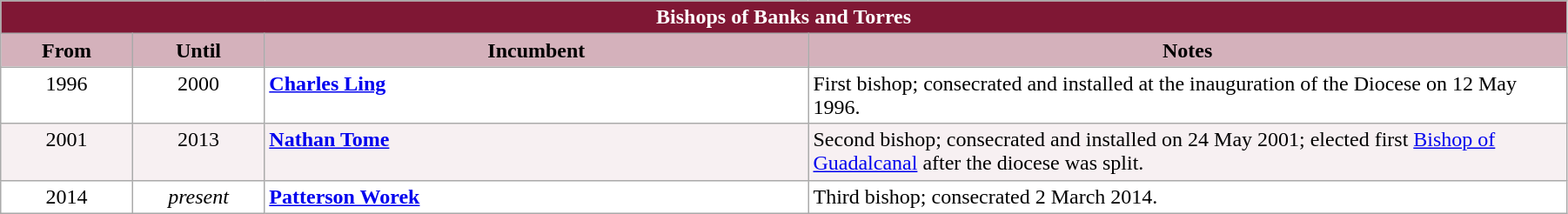<table class="wikitable" style="width: 95%;">
<tr>
<th colspan="4" style="background-color: #7F1734; color: white;">Bishops of Banks and Torres</th>
</tr>
<tr>
<th style="background-color: #D4B1BB; width: 8%;">From</th>
<th style="background-color: #D4B1BB; width: 8%;">Until</th>
<th style="background-color: #D4B1BB; width: 33%;">Incumbent</th>
<th style="background-color: #D4B1BB; width: 46%;">Notes</th>
</tr>
<tr valign="top" style="background-color: white;">
<td style="text-align: center;">1996</td>
<td style="text-align: center;">2000</td>
<td><strong><a href='#'>Charles Ling</a></strong></td>
<td>First bishop; consecrated and installed at the inauguration of the Diocese on 12 May 1996.</td>
</tr>
<tr valign="top" style="background-color: #F7F0F2;">
<td style="text-align: center;">2001</td>
<td style="text-align: center;">2013</td>
<td><strong><a href='#'>Nathan Tome</a></strong></td>
<td>Second bishop; consecrated and installed on 24 May 2001; elected first <a href='#'>Bishop of Guadalcanal</a> after the diocese was split.</td>
</tr>
<tr valign="top" style="background-color: white;">
<td style="text-align: center;">2014</td>
<td style="text-align: center;"><em>present</em></td>
<td><strong><a href='#'>Patterson Worek</a></strong></td>
<td>Third bishop; consecrated 2 March 2014.</td>
</tr>
</table>
